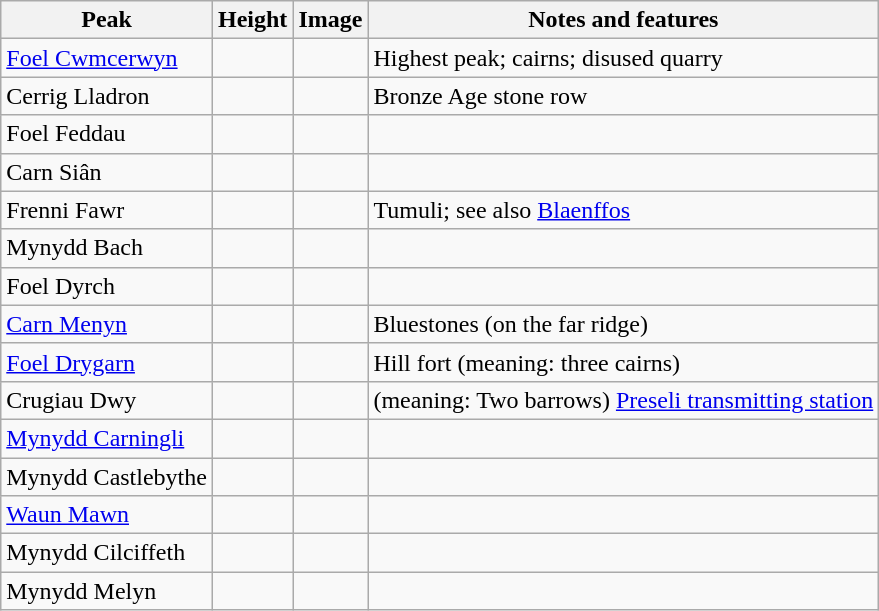<table class="wikitable">
<tr>
<th>Peak</th>
<th>Height</th>
<th>Image</th>
<th>Notes and features</th>
</tr>
<tr>
<td><a href='#'>Foel Cwmcerwyn</a></td>
<td></td>
<td></td>
<td>Highest peak; cairns; disused quarry</td>
</tr>
<tr>
<td>Cerrig Lladron</td>
<td></td>
<td></td>
<td>Bronze Age stone row</td>
</tr>
<tr>
<td>Foel Feddau</td>
<td></td>
<td></td>
<td></td>
</tr>
<tr>
<td>Carn Siân</td>
<td></td>
<td></td>
<td></td>
</tr>
<tr>
<td>Frenni Fawr</td>
<td></td>
<td></td>
<td>Tumuli; see also <a href='#'>Blaenffos</a></td>
</tr>
<tr>
<td>Mynydd Bach</td>
<td></td>
<td></td>
<td></td>
</tr>
<tr>
<td>Foel Dyrch</td>
<td></td>
<td></td>
<td></td>
</tr>
<tr>
<td><a href='#'>Carn Menyn</a></td>
<td></td>
<td></td>
<td>Bluestones (on the far ridge)</td>
</tr>
<tr>
<td><a href='#'>Foel Drygarn</a></td>
<td></td>
<td></td>
<td>Hill fort (meaning: three cairns)</td>
</tr>
<tr>
<td>Crugiau Dwy</td>
<td></td>
<td></td>
<td>(meaning: Two barrows) <a href='#'>Preseli transmitting station</a></td>
</tr>
<tr>
<td><a href='#'>Mynydd Carningli</a></td>
<td></td>
<td></td>
<td></td>
</tr>
<tr>
<td>Mynydd Castlebythe</td>
<td></td>
<td></td>
<td></td>
</tr>
<tr>
<td><a href='#'>Waun Mawn</a></td>
<td></td>
<td></td>
<td></td>
</tr>
<tr>
<td>Mynydd Cilciffeth</td>
<td></td>
<td></td>
<td></td>
</tr>
<tr>
<td>Mynydd Melyn</td>
<td></td>
<td></td>
<td></td>
</tr>
</table>
